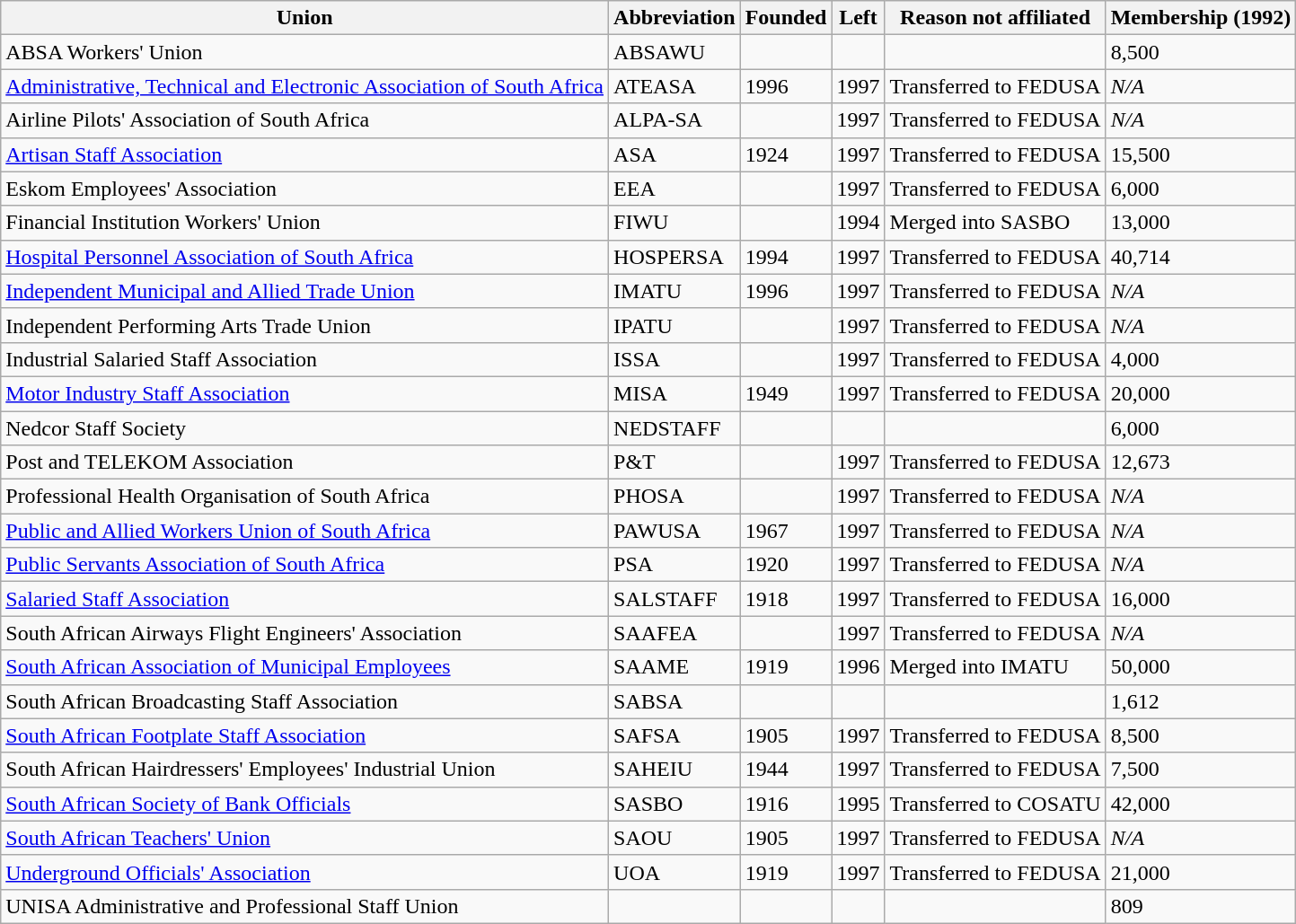<table class="wikitable sortable">
<tr>
<th>Union</th>
<th>Abbreviation</th>
<th>Founded</th>
<th>Left</th>
<th>Reason not affiliated</th>
<th>Membership (1992)</th>
</tr>
<tr>
<td>ABSA Workers' Union</td>
<td>ABSAWU</td>
<td></td>
<td></td>
<td></td>
<td>8,500</td>
</tr>
<tr>
<td><a href='#'>Administrative, Technical and Electronic Association of South Africa</a></td>
<td>ATEASA</td>
<td>1996</td>
<td>1997</td>
<td>Transferred to FEDUSA</td>
<td><em>N/A</em></td>
</tr>
<tr>
<td>Airline Pilots' Association of South Africa</td>
<td>ALPA-SA</td>
<td></td>
<td>1997</td>
<td>Transferred to FEDUSA</td>
<td><em>N/A</em></td>
</tr>
<tr>
<td><a href='#'>Artisan Staff Association</a></td>
<td>ASA</td>
<td>1924</td>
<td>1997</td>
<td>Transferred to FEDUSA</td>
<td>15,500</td>
</tr>
<tr>
<td>Eskom Employees' Association</td>
<td>EEA</td>
<td></td>
<td>1997</td>
<td>Transferred to FEDUSA</td>
<td>6,000</td>
</tr>
<tr>
<td>Financial Institution Workers' Union</td>
<td>FIWU</td>
<td></td>
<td>1994</td>
<td>Merged into SASBO</td>
<td>13,000</td>
</tr>
<tr>
<td><a href='#'>Hospital Personnel Association of South Africa</a></td>
<td>HOSPERSA</td>
<td>1994</td>
<td>1997</td>
<td>Transferred to FEDUSA</td>
<td>40,714</td>
</tr>
<tr>
<td><a href='#'>Independent Municipal and Allied Trade Union</a></td>
<td>IMATU</td>
<td>1996</td>
<td>1997</td>
<td>Transferred to FEDUSA</td>
<td><em>N/A</em></td>
</tr>
<tr>
<td>Independent Performing Arts Trade Union</td>
<td>IPATU</td>
<td></td>
<td>1997</td>
<td>Transferred to FEDUSA</td>
<td><em>N/A</em></td>
</tr>
<tr>
<td>Industrial Salaried Staff Association</td>
<td>ISSA</td>
<td></td>
<td>1997</td>
<td>Transferred to FEDUSA</td>
<td>4,000</td>
</tr>
<tr>
<td><a href='#'>Motor Industry Staff Association</a></td>
<td>MISA</td>
<td>1949</td>
<td>1997</td>
<td>Transferred to FEDUSA</td>
<td>20,000</td>
</tr>
<tr>
<td>Nedcor Staff Society</td>
<td>NEDSTAFF</td>
<td></td>
<td></td>
<td></td>
<td>6,000</td>
</tr>
<tr>
<td>Post and TELEKOM Association</td>
<td>P&T</td>
<td></td>
<td>1997</td>
<td>Transferred to FEDUSA</td>
<td>12,673</td>
</tr>
<tr>
<td>Professional Health Organisation of South Africa</td>
<td>PHOSA</td>
<td></td>
<td>1997</td>
<td>Transferred to FEDUSA</td>
<td><em>N/A</em></td>
</tr>
<tr>
<td><a href='#'>Public and Allied Workers Union of South Africa</a></td>
<td>PAWUSA</td>
<td>1967</td>
<td>1997</td>
<td>Transferred to FEDUSA</td>
<td><em>N/A</em></td>
</tr>
<tr>
<td><a href='#'>Public Servants Association of South Africa</a></td>
<td>PSA</td>
<td>1920</td>
<td>1997</td>
<td>Transferred to FEDUSA</td>
<td><em>N/A</em></td>
</tr>
<tr>
<td><a href='#'>Salaried Staff Association</a></td>
<td>SALSTAFF</td>
<td>1918</td>
<td>1997</td>
<td>Transferred to FEDUSA</td>
<td>16,000</td>
</tr>
<tr>
<td>South African Airways Flight Engineers' Association</td>
<td>SAAFEA</td>
<td></td>
<td>1997</td>
<td>Transferred to FEDUSA</td>
<td><em>N/A</em></td>
</tr>
<tr>
<td><a href='#'>South African Association of Municipal Employees</a></td>
<td>SAAME</td>
<td>1919</td>
<td>1996</td>
<td>Merged into IMATU</td>
<td>50,000</td>
</tr>
<tr>
<td>South African Broadcasting Staff Association</td>
<td>SABSA</td>
<td></td>
<td></td>
<td></td>
<td>1,612</td>
</tr>
<tr>
<td><a href='#'>South African Footplate Staff Association</a></td>
<td>SAFSA</td>
<td>1905</td>
<td>1997</td>
<td>Transferred to FEDUSA</td>
<td>8,500</td>
</tr>
<tr>
<td>South African Hairdressers' Employees' Industrial Union</td>
<td>SAHEIU</td>
<td>1944</td>
<td>1997</td>
<td>Transferred to FEDUSA</td>
<td>7,500</td>
</tr>
<tr>
<td><a href='#'>South African Society of Bank Officials</a></td>
<td>SASBO</td>
<td>1916</td>
<td>1995</td>
<td>Transferred to COSATU</td>
<td>42,000</td>
</tr>
<tr>
<td><a href='#'>South African Teachers' Union</a></td>
<td>SAOU</td>
<td>1905</td>
<td>1997</td>
<td>Transferred to FEDUSA</td>
<td><em>N/A</em></td>
</tr>
<tr>
<td><a href='#'>Underground Officials' Association</a></td>
<td>UOA</td>
<td>1919</td>
<td>1997</td>
<td>Transferred to FEDUSA</td>
<td>21,000</td>
</tr>
<tr>
<td>UNISA Administrative and Professional Staff Union</td>
<td></td>
<td></td>
<td></td>
<td></td>
<td>809</td>
</tr>
</table>
